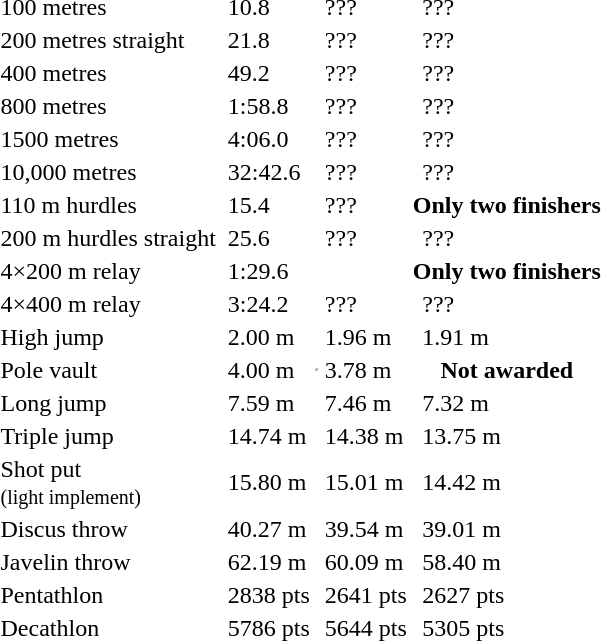<table>
<tr>
<td>100 metres</td>
<td></td>
<td>10.8</td>
<td></td>
<td>???</td>
<td></td>
<td>???</td>
</tr>
<tr>
<td>200 metres straight</td>
<td></td>
<td>21.8</td>
<td></td>
<td>???</td>
<td></td>
<td>???</td>
</tr>
<tr>
<td>400 metres</td>
<td></td>
<td>49.2</td>
<td></td>
<td>???</td>
<td></td>
<td>???</td>
</tr>
<tr>
<td>800 metres</td>
<td></td>
<td>1:58.8</td>
<td></td>
<td>???</td>
<td></td>
<td>???</td>
</tr>
<tr>
<td>1500 metres</td>
<td></td>
<td>4:06.0</td>
<td></td>
<td>???</td>
<td></td>
<td>???</td>
</tr>
<tr>
<td>10,000 metres</td>
<td></td>
<td>32:42.6</td>
<td></td>
<td>???</td>
<td></td>
<td>???</td>
</tr>
<tr>
<td>110 m hurdles</td>
<td></td>
<td>15.4</td>
<td></td>
<td>???</td>
<th colspan=2>Only two finishers</th>
</tr>
<tr>
<td>200 m hurdles straight</td>
<td></td>
<td>25.6</td>
<td></td>
<td>???</td>
<td></td>
<td>???</td>
</tr>
<tr>
<td>4×200 m relay</td>
<td></td>
<td>1:29.6</td>
<td></td>
<td></td>
<th colspan=2>Only two finishers</th>
</tr>
<tr>
<td>4×400 m relay</td>
<td></td>
<td>3:24.2</td>
<td></td>
<td>???</td>
<td></td>
<td>???</td>
</tr>
<tr>
<td>High jump</td>
<td></td>
<td>2.00 m</td>
<td></td>
<td>1.96 m</td>
<td></td>
<td>1.91 m</td>
</tr>
<tr>
<td>Pole vault</td>
<td></td>
<td>4.00 m</td>
<td><hr></td>
<td>3.78 m</td>
<th colspan=2>Not awarded</th>
</tr>
<tr>
<td>Long jump</td>
<td></td>
<td>7.59 m</td>
<td></td>
<td>7.46 m</td>
<td></td>
<td>7.32 m</td>
</tr>
<tr>
<td>Triple jump</td>
<td></td>
<td>14.74 m</td>
<td></td>
<td>14.38 m</td>
<td></td>
<td>13.75 m</td>
</tr>
<tr>
<td>Shot put<br><small>(light implement)</small></td>
<td></td>
<td>15.80 m</td>
<td></td>
<td>15.01 m</td>
<td></td>
<td>14.42 m</td>
</tr>
<tr>
<td>Discus throw</td>
<td></td>
<td>40.27 m</td>
<td></td>
<td>39.54 m</td>
<td></td>
<td>39.01 m</td>
</tr>
<tr>
<td>Javelin throw</td>
<td></td>
<td>62.19 m</td>
<td></td>
<td>60.09 m</td>
<td></td>
<td>58.40 m</td>
</tr>
<tr>
<td>Pentathlon</td>
<td></td>
<td>2838 pts</td>
<td></td>
<td>2641 pts</td>
<td></td>
<td>2627 pts</td>
</tr>
<tr>
<td>Decathlon</td>
<td></td>
<td>5786 pts</td>
<td></td>
<td>5644 pts</td>
<td></td>
<td>5305 pts</td>
</tr>
</table>
